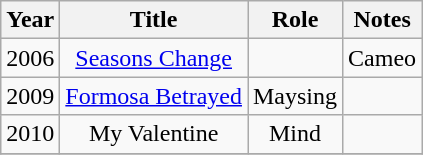<table class="wikitable sortable">
<tr>
<th>Year</th>
<th>Title</th>
<th>Role</th>
<th>Notes</th>
</tr>
<tr>
<td align = "center">2006</td>
<td align = "center"><a href='#'>Seasons Change</a></td>
<td align = "center"></td>
<td align = "center">Cameo</td>
</tr>
<tr>
<td rowspan="1" align = "center">2009</td>
<td align = "center"><a href='#'>Formosa Betrayed</a></td>
<td align = "center">Maysing</td>
<td align = "center"></td>
</tr>
<tr>
<td align = "center">2010</td>
<td align = "center">My Valentine </td>
<td align = "center">Mind</td>
<td align = "center"></td>
</tr>
<tr>
</tr>
</table>
